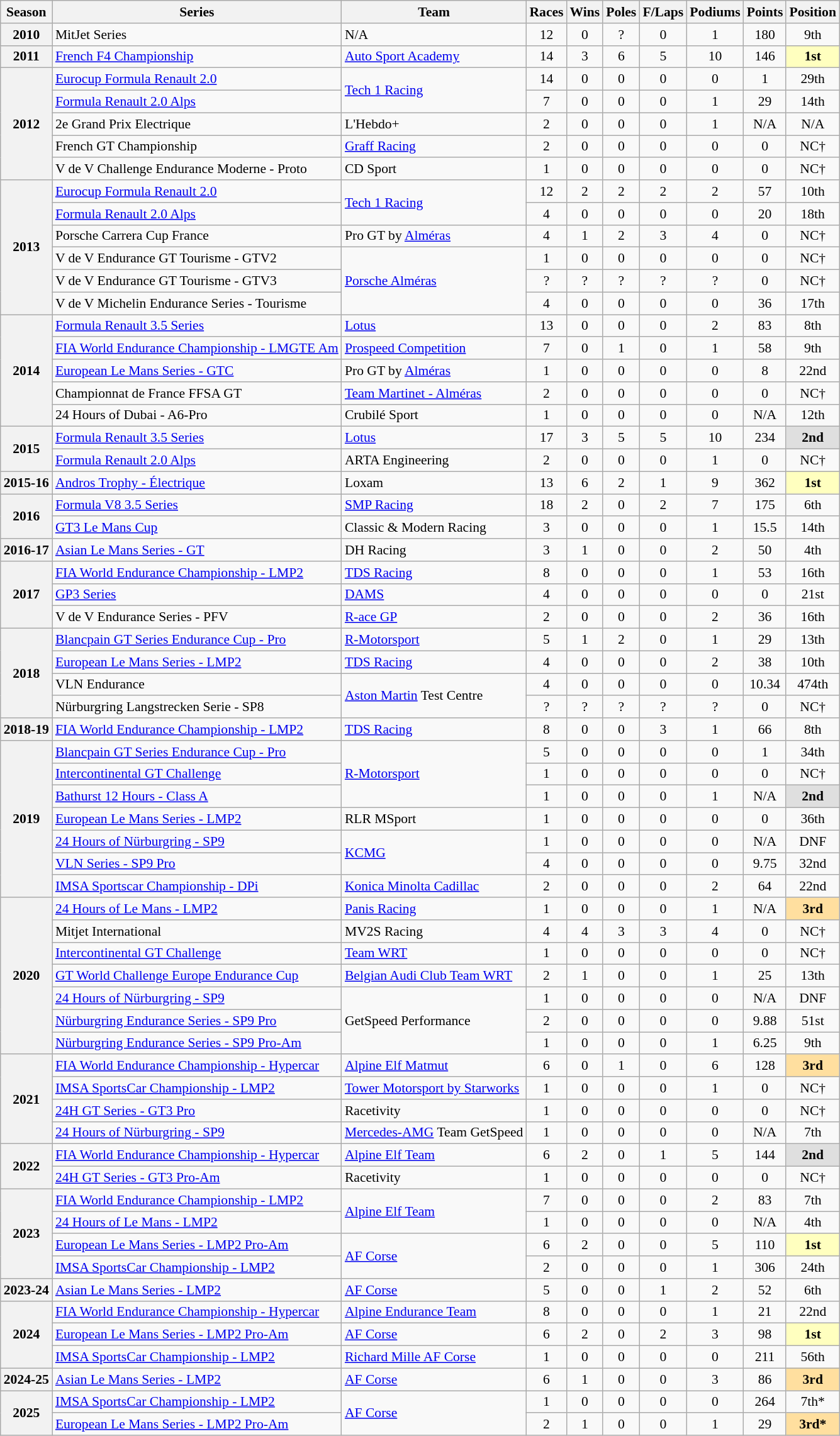<table class="wikitable" style="font-size: 90%; text-align:center">
<tr>
<th>Season</th>
<th>Series</th>
<th>Team</th>
<th>Races</th>
<th>Wins</th>
<th>Poles</th>
<th>F/Laps</th>
<th>Podiums</th>
<th>Points</th>
<th>Position</th>
</tr>
<tr>
<th>2010</th>
<td align="left">MitJet Series</td>
<td align="left">N/A</td>
<td>12</td>
<td>0</td>
<td>?</td>
<td>0</td>
<td>1</td>
<td>180</td>
<td>9th</td>
</tr>
<tr>
<th>2011</th>
<td align="left"><a href='#'>French F4 Championship</a></td>
<td align="left"><a href='#'>Auto Sport Academy</a></td>
<td>14</td>
<td>3</td>
<td>6</td>
<td>5</td>
<td>10</td>
<td>146</td>
<td style="background:#FFFFBF;"><strong>1st</strong></td>
</tr>
<tr>
<th rowspan="5">2012</th>
<td align="left"><a href='#'>Eurocup Formula Renault 2.0</a></td>
<td rowspan="2" align="left"><a href='#'>Tech 1 Racing</a></td>
<td>14</td>
<td>0</td>
<td>0</td>
<td>0</td>
<td>0</td>
<td>1</td>
<td>29th</td>
</tr>
<tr>
<td align="left"><a href='#'>Formula Renault 2.0 Alps</a></td>
<td>7</td>
<td>0</td>
<td>0</td>
<td>0</td>
<td>1</td>
<td>29</td>
<td>14th</td>
</tr>
<tr>
<td align="left">2e Grand Prix Electrique</td>
<td align="left">L'Hebdo+</td>
<td>2</td>
<td>0</td>
<td>0</td>
<td>0</td>
<td>1</td>
<td>N/A</td>
<td>N/A</td>
</tr>
<tr>
<td align="left">French GT Championship</td>
<td align="left"><a href='#'>Graff Racing</a></td>
<td>2</td>
<td>0</td>
<td>0</td>
<td>0</td>
<td>0</td>
<td>0</td>
<td>NC†</td>
</tr>
<tr>
<td align="left">V de V Challenge Endurance Moderne - Proto</td>
<td align="left">CD Sport</td>
<td>1</td>
<td>0</td>
<td>0</td>
<td>0</td>
<td>0</td>
<td>0</td>
<td>NC†</td>
</tr>
<tr>
<th rowspan="6">2013</th>
<td align="left"><a href='#'>Eurocup Formula Renault 2.0</a></td>
<td rowspan="2" align="left"><a href='#'>Tech 1 Racing</a></td>
<td>12</td>
<td>2</td>
<td>2</td>
<td>2</td>
<td>2</td>
<td>57</td>
<td>10th</td>
</tr>
<tr>
<td align="left"><a href='#'>Formula Renault 2.0 Alps</a></td>
<td>4</td>
<td>0</td>
<td>0</td>
<td>0</td>
<td>0</td>
<td>20</td>
<td>18th</td>
</tr>
<tr>
<td align="left">Porsche Carrera Cup France</td>
<td align="left">Pro GT by <a href='#'>Alméras</a></td>
<td>4</td>
<td>1</td>
<td>2</td>
<td>3</td>
<td>4</td>
<td>0</td>
<td>NC†</td>
</tr>
<tr>
<td align="left">V de V Endurance GT Tourisme - GTV2</td>
<td rowspan="3" align="left"><a href='#'>Porsche Alméras</a></td>
<td>1</td>
<td>0</td>
<td>0</td>
<td>0</td>
<td>0</td>
<td>0</td>
<td>NC†</td>
</tr>
<tr>
<td align="left">V de V Endurance GT Tourisme - GTV3</td>
<td>?</td>
<td>?</td>
<td>?</td>
<td>?</td>
<td>?</td>
<td>0</td>
<td>NC†</td>
</tr>
<tr>
<td align="left">V de V Michelin Endurance Series - Tourisme</td>
<td>4</td>
<td>0</td>
<td>0</td>
<td>0</td>
<td>0</td>
<td>36</td>
<td>17th</td>
</tr>
<tr>
<th rowspan="5">2014</th>
<td align="left"><a href='#'>Formula Renault 3.5 Series</a></td>
<td align="left"><a href='#'>Lotus</a></td>
<td>13</td>
<td>0</td>
<td>0</td>
<td>0</td>
<td>2</td>
<td>83</td>
<td>8th</td>
</tr>
<tr>
<td align="left"><a href='#'>FIA World Endurance Championship - LMGTE Am</a></td>
<td align="left"><a href='#'>Prospeed Competition</a></td>
<td>7</td>
<td>0</td>
<td>1</td>
<td>0</td>
<td>1</td>
<td>58</td>
<td>9th</td>
</tr>
<tr>
<td align="left"><a href='#'>European Le Mans Series - GTC</a></td>
<td align="left">Pro GT by <a href='#'>Alméras</a></td>
<td>1</td>
<td>0</td>
<td>0</td>
<td>0</td>
<td>0</td>
<td>8</td>
<td>22nd</td>
</tr>
<tr>
<td align="left">Championnat de France FFSA GT</td>
<td align="left"><a href='#'>Team Martinet - Alméras</a></td>
<td>2</td>
<td>0</td>
<td>0</td>
<td>0</td>
<td>0</td>
<td>0</td>
<td>NC†</td>
</tr>
<tr>
<td align="left">24 Hours of Dubai - A6-Pro</td>
<td align="left">Crubilé Sport</td>
<td>1</td>
<td>0</td>
<td>0</td>
<td>0</td>
<td>0</td>
<td>N/A</td>
<td>12th</td>
</tr>
<tr>
<th rowspan="2">2015</th>
<td align="left"><a href='#'>Formula Renault 3.5 Series</a></td>
<td align="left"><a href='#'>Lotus</a></td>
<td>17</td>
<td>3</td>
<td>5</td>
<td>5</td>
<td>10</td>
<td>234</td>
<td style="background:#DFDFDF;"><strong>2nd</strong></td>
</tr>
<tr>
<td align="left"><a href='#'>Formula Renault 2.0 Alps</a></td>
<td align="left">ARTA Engineering</td>
<td>2</td>
<td>0</td>
<td>0</td>
<td>0</td>
<td>1</td>
<td>0</td>
<td>NC†</td>
</tr>
<tr>
<th>2015-16</th>
<td align=left><a href='#'>Andros Trophy - Électrique</a></td>
<td align=left>Loxam</td>
<td>13</td>
<td>6</td>
<td>2</td>
<td>1</td>
<td>9</td>
<td>362</td>
<td style="background:#FFFFBF;"><strong>1st</strong></td>
</tr>
<tr>
<th rowspan="2">2016</th>
<td align="left"><a href='#'>Formula V8 3.5 Series</a></td>
<td align="left"><a href='#'>SMP Racing</a></td>
<td>18</td>
<td>2</td>
<td>0</td>
<td>2</td>
<td>7</td>
<td>175</td>
<td>6th</td>
</tr>
<tr>
<td align="left"><a href='#'>GT3 Le Mans Cup</a></td>
<td align="left">Classic & Modern Racing</td>
<td>3</td>
<td>0</td>
<td>0</td>
<td>0</td>
<td>1</td>
<td>15.5</td>
<td>14th</td>
</tr>
<tr>
<th>2016-17</th>
<td align="left"><a href='#'>Asian Le Mans Series - GT</a></td>
<td align="left">DH Racing</td>
<td>3</td>
<td>1</td>
<td>0</td>
<td>0</td>
<td>2</td>
<td>50</td>
<td>4th</td>
</tr>
<tr>
<th rowspan="3">2017</th>
<td align="left"><a href='#'>FIA World Endurance Championship - LMP2</a></td>
<td align="left"><a href='#'>TDS Racing</a></td>
<td>8</td>
<td>0</td>
<td>0</td>
<td>0</td>
<td>1</td>
<td>53</td>
<td>16th</td>
</tr>
<tr>
<td align="left"><a href='#'>GP3 Series</a></td>
<td align="left"><a href='#'>DAMS</a></td>
<td>4</td>
<td>0</td>
<td>0</td>
<td>0</td>
<td>0</td>
<td>0</td>
<td>21st</td>
</tr>
<tr>
<td align="left">V de V Endurance Series - PFV</td>
<td align="left"><a href='#'>R-ace GP</a></td>
<td>2</td>
<td>0</td>
<td>0</td>
<td>0</td>
<td>2</td>
<td>36</td>
<td>16th</td>
</tr>
<tr>
<th rowspan="4">2018</th>
<td align="left"><a href='#'>Blancpain GT Series Endurance Cup - Pro</a></td>
<td align="left"><a href='#'>R-Motorsport</a></td>
<td>5</td>
<td>1</td>
<td>2</td>
<td>0</td>
<td>1</td>
<td>29</td>
<td>13th</td>
</tr>
<tr>
<td align="left"><a href='#'>European Le Mans Series - LMP2</a></td>
<td align="left"><a href='#'>TDS Racing</a></td>
<td>4</td>
<td>0</td>
<td>0</td>
<td>0</td>
<td>2</td>
<td>38</td>
<td>10th</td>
</tr>
<tr>
<td align="left">VLN Endurance</td>
<td rowspan="2" align="left"><a href='#'>Aston Martin</a> Test Centre</td>
<td>4</td>
<td>0</td>
<td>0</td>
<td>0</td>
<td>0</td>
<td>10.34</td>
<td>474th</td>
</tr>
<tr>
<td align="left">Nürburgring Langstrecken Serie - SP8</td>
<td>?</td>
<td>?</td>
<td>?</td>
<td>?</td>
<td>?</td>
<td>0</td>
<td>NC†</td>
</tr>
<tr>
<th>2018-19</th>
<td align="left"><a href='#'>FIA World Endurance Championship - LMP2</a></td>
<td align="left"><a href='#'>TDS Racing</a></td>
<td>8</td>
<td>0</td>
<td>0</td>
<td>3</td>
<td>1</td>
<td>66</td>
<td>8th</td>
</tr>
<tr>
<th rowspan="7">2019</th>
<td align="left"><a href='#'>Blancpain GT Series Endurance Cup - Pro</a></td>
<td rowspan="3"  align="left"><a href='#'>R-Motorsport</a></td>
<td>5</td>
<td>0</td>
<td>0</td>
<td>0</td>
<td>0</td>
<td>1</td>
<td>34th</td>
</tr>
<tr>
<td align="left"><a href='#'>Intercontinental GT Challenge</a></td>
<td>1</td>
<td>0</td>
<td>0</td>
<td>0</td>
<td>0</td>
<td>0</td>
<td>NC†</td>
</tr>
<tr>
<td align="left"><a href='#'>Bathurst 12 Hours - Class A</a></td>
<td>1</td>
<td>0</td>
<td>0</td>
<td>0</td>
<td>1</td>
<td>N/A</td>
<td style="background:#DFDFDF;"><strong>2nd</strong></td>
</tr>
<tr>
<td align="left"><a href='#'>European Le Mans Series - LMP2</a></td>
<td align="left">RLR MSport</td>
<td>1</td>
<td>0</td>
<td>0</td>
<td>0</td>
<td>0</td>
<td>0</td>
<td>36th</td>
</tr>
<tr>
<td align="left"><a href='#'>24 Hours of Nürburgring - SP9</a></td>
<td rowspan="2"  align="left"><a href='#'>KCMG</a></td>
<td>1</td>
<td>0</td>
<td>0</td>
<td>0</td>
<td>0</td>
<td>N/A</td>
<td>DNF</td>
</tr>
<tr>
<td align="left"><a href='#'>VLN Series - SP9 Pro</a></td>
<td>4</td>
<td>0</td>
<td>0</td>
<td>0</td>
<td>0</td>
<td>9.75</td>
<td>32nd</td>
</tr>
<tr>
<td align="left"><a href='#'>IMSA Sportscar Championship - DPi</a></td>
<td align="left"><a href='#'>Konica Minolta Cadillac</a></td>
<td>2</td>
<td>0</td>
<td>0</td>
<td>0</td>
<td>2</td>
<td>64</td>
<td>22nd</td>
</tr>
<tr>
<th rowspan="7">2020</th>
<td align="left"><a href='#'>24 Hours of Le Mans - LMP2</a></td>
<td align="left"><a href='#'>Panis Racing</a></td>
<td>1</td>
<td>0</td>
<td>0</td>
<td>0</td>
<td>1</td>
<td>N/A</td>
<td style="background:#FFDF9F;"><strong>3rd</strong></td>
</tr>
<tr>
<td align="left">Mitjet International</td>
<td align="left">MV2S Racing</td>
<td>4</td>
<td>4</td>
<td>3</td>
<td>3</td>
<td>4</td>
<td>0</td>
<td>NC†</td>
</tr>
<tr>
<td align="left"><a href='#'>Intercontinental GT Challenge</a></td>
<td align="left"><a href='#'>Team WRT</a></td>
<td>1</td>
<td>0</td>
<td>0</td>
<td>0</td>
<td>0</td>
<td>0</td>
<td>NC†</td>
</tr>
<tr>
<td align="left"><a href='#'>GT World Challenge Europe Endurance Cup</a></td>
<td align="left"><a href='#'>Belgian Audi Club Team WRT</a></td>
<td>2</td>
<td>1</td>
<td>0</td>
<td>0</td>
<td>1</td>
<td>25</td>
<td>13th</td>
</tr>
<tr>
<td align="left"><a href='#'>24 Hours of Nürburgring - SP9</a></td>
<td rowspan="3"  align="left">GetSpeed Performance</td>
<td>1</td>
<td>0</td>
<td>0</td>
<td>0</td>
<td>0</td>
<td>N/A</td>
<td>DNF</td>
</tr>
<tr>
<td align="left"><a href='#'>Nürburgring Endurance Series - SP9 Pro</a></td>
<td>2</td>
<td>0</td>
<td>0</td>
<td>0</td>
<td>0</td>
<td>9.88</td>
<td>51st</td>
</tr>
<tr>
<td align="left"><a href='#'>Nürburgring Endurance Series - SP9 Pro-Am</a></td>
<td>1</td>
<td>0</td>
<td>0</td>
<td>0</td>
<td>1</td>
<td>6.25</td>
<td>9th</td>
</tr>
<tr>
<th rowspan="4">2021</th>
<td align="left"><a href='#'>FIA World Endurance Championship - Hypercar</a></td>
<td align="left"><a href='#'>Alpine Elf Matmut</a></td>
<td>6</td>
<td>0</td>
<td>1</td>
<td>0</td>
<td>6</td>
<td>128</td>
<td style="background:#FFDF9F;"><strong>3rd</strong></td>
</tr>
<tr>
<td align="left"><a href='#'>IMSA SportsCar Championship - LMP2</a></td>
<td align="left"><a href='#'>Tower Motorsport by Starworks</a></td>
<td>1</td>
<td>0</td>
<td>0</td>
<td>0</td>
<td>1</td>
<td>0</td>
<td>NC†</td>
</tr>
<tr>
<td align="left"><a href='#'>24H GT Series - GT3 Pro</a></td>
<td align="left">Racetivity</td>
<td>1</td>
<td>0</td>
<td>0</td>
<td>0</td>
<td>0</td>
<td>0</td>
<td>NC†</td>
</tr>
<tr>
<td align="left"><a href='#'>24 Hours of Nürburgring - SP9</a></td>
<td align="left"><a href='#'>Mercedes-AMG</a> Team GetSpeed</td>
<td>1</td>
<td>0</td>
<td>0</td>
<td>0</td>
<td>0</td>
<td>N/A</td>
<td>7th</td>
</tr>
<tr>
<th rowspan="2">2022</th>
<td align="left"><a href='#'>FIA World Endurance Championship - Hypercar</a></td>
<td align="left"><a href='#'>Alpine Elf Team</a></td>
<td>6</td>
<td>2</td>
<td>0</td>
<td>1</td>
<td>5</td>
<td>144</td>
<td style="background:#DFDFDF;"><strong>2nd</strong></td>
</tr>
<tr>
<td align="left"><a href='#'>24H GT Series - GT3 Pro-Am</a></td>
<td align="left">Racetivity</td>
<td>1</td>
<td>0</td>
<td>0</td>
<td>0</td>
<td>0</td>
<td>0</td>
<td>NC†</td>
</tr>
<tr>
<th rowspan="4">2023</th>
<td align=left><a href='#'>FIA World Endurance Championship - LMP2</a></td>
<td rowspan="2" align="left"><a href='#'>Alpine Elf Team</a></td>
<td>7</td>
<td>0</td>
<td>0</td>
<td>0</td>
<td>2</td>
<td>83</td>
<td>7th</td>
</tr>
<tr>
<td align=left><a href='#'>24 Hours of Le Mans - LMP2</a></td>
<td>1</td>
<td>0</td>
<td>0</td>
<td>0</td>
<td>0</td>
<td>N/A</td>
<td>4th</td>
</tr>
<tr>
<td align=left><a href='#'>European Le Mans Series - LMP2 Pro-Am</a></td>
<td rowspan="2" align=left><a href='#'>AF Corse</a></td>
<td>6</td>
<td>2</td>
<td>0</td>
<td>0</td>
<td>5</td>
<td>110</td>
<td style="background:#FFFFBF;"><strong>1st</strong></td>
</tr>
<tr>
<td align="left"><a href='#'>IMSA SportsCar Championship - LMP2</a></td>
<td>2</td>
<td>0</td>
<td>0</td>
<td>0</td>
<td>1</td>
<td>306</td>
<td>24th</td>
</tr>
<tr>
<th>2023-24</th>
<td align=left><a href='#'>Asian Le Mans Series - LMP2</a></td>
<td align=left><a href='#'>AF Corse</a></td>
<td>5</td>
<td>0</td>
<td>0</td>
<td>1</td>
<td>2</td>
<td>52</td>
<td>6th</td>
</tr>
<tr>
<th rowspan=3>2024</th>
<td align=left><a href='#'>FIA World Endurance Championship - Hypercar</a></td>
<td align=left><a href='#'>Alpine Endurance Team</a></td>
<td>8</td>
<td>0</td>
<td>0</td>
<td>0</td>
<td>1</td>
<td>21</td>
<td>22nd</td>
</tr>
<tr>
<td align=left><a href='#'>European Le Mans Series - LMP2 Pro-Am</a></td>
<td align=left><a href='#'>AF Corse</a></td>
<td>6</td>
<td>2</td>
<td>0</td>
<td>2</td>
<td>3</td>
<td>98</td>
<td style="background:#FFFFBF;"><strong>1st</strong></td>
</tr>
<tr>
<td align=left><a href='#'>IMSA SportsCar Championship - LMP2</a></td>
<td align=left><a href='#'>Richard Mille AF Corse</a></td>
<td>1</td>
<td>0</td>
<td>0</td>
<td>0</td>
<td>0</td>
<td>211</td>
<td>56th</td>
</tr>
<tr>
<th>2024-25</th>
<td align=left><a href='#'>Asian Le Mans Series - LMP2</a></td>
<td align=left><a href='#'>AF Corse</a></td>
<td>6</td>
<td>1</td>
<td>0</td>
<td>0</td>
<td>3</td>
<td>86</td>
<td style="background:#FFDF9F;"><strong>3rd</strong></td>
</tr>
<tr>
<th rowspan="2">2025</th>
<td align=left><a href='#'>IMSA SportsCar Championship - LMP2</a></td>
<td rowspan="2" align="left"><a href='#'>AF Corse</a></td>
<td>1</td>
<td>0</td>
<td>0</td>
<td>0</td>
<td>0</td>
<td>264</td>
<td>7th*</td>
</tr>
<tr>
<td align=left><a href='#'>European Le Mans Series - LMP2 Pro-Am</a></td>
<td>2</td>
<td>1</td>
<td>0</td>
<td>0</td>
<td>1</td>
<td>29</td>
<td style="background:#FFDF9F;"><strong>3rd*</strong></td>
</tr>
</table>
